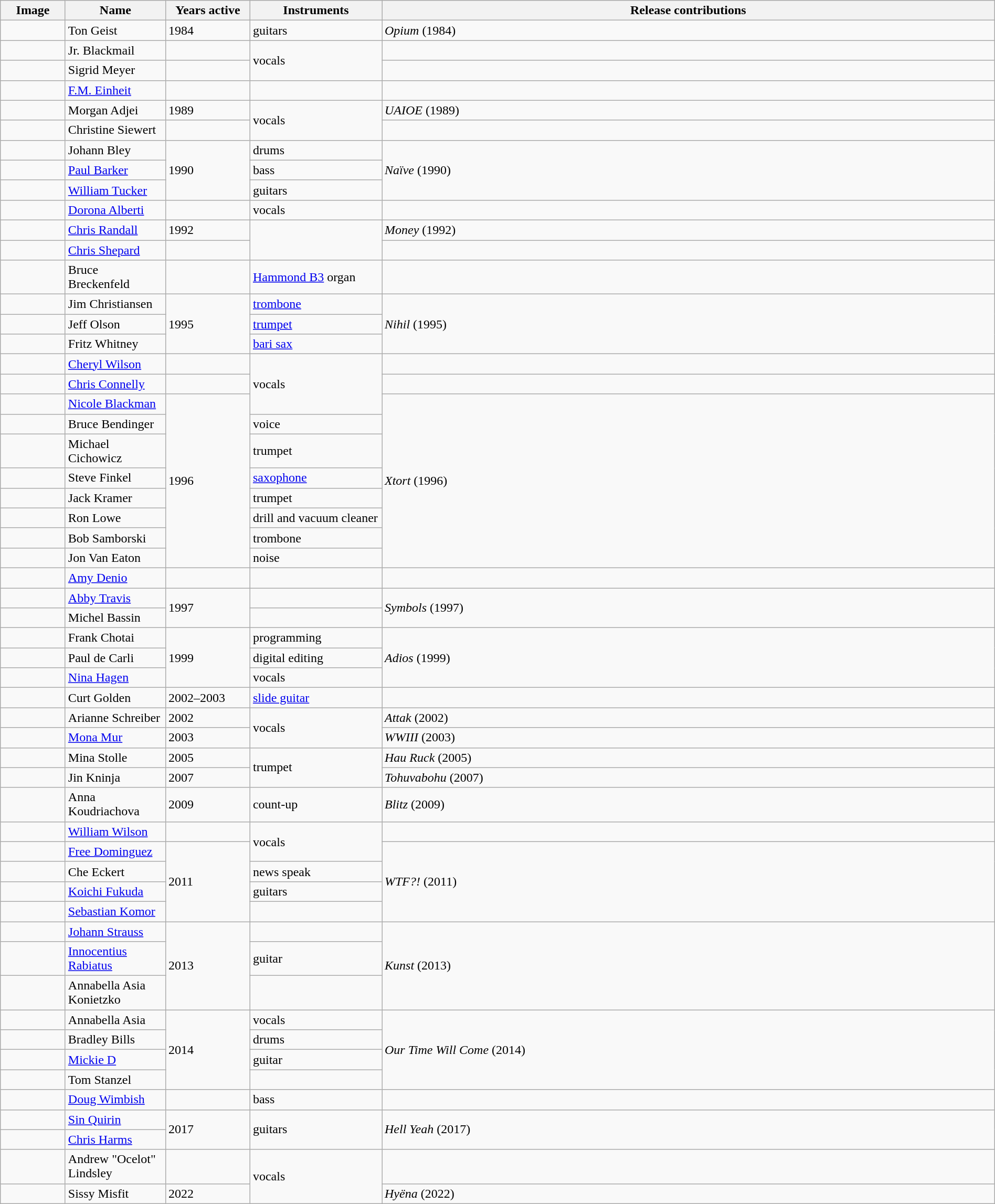<table class="wikitable" width="100%">
<tr>
<th width="75">Image</th>
<th width="120">Name</th>
<th width="100">Years active</th>
<th width="160">Instruments</th>
<th>Release contributions</th>
</tr>
<tr>
<td></td>
<td>Ton Geist</td>
<td>1984</td>
<td>guitars</td>
<td><em>Opium</em> (1984)</td>
</tr>
<tr>
<td></td>
<td>Jr. Blackmail</td>
<td></td>
<td rowspan="2">vocals</td>
<td></td>
</tr>
<tr>
<td></td>
<td>Sigrid Meyer</td>
<td></td>
<td></td>
</tr>
<tr>
<td></td>
<td><a href='#'>F.M. Einheit</a></td>
<td></td>
<td></td>
<td></td>
</tr>
<tr>
<td></td>
<td>Morgan Adjei</td>
<td>1989</td>
<td rowspan="2">vocals</td>
<td><em>UAIOE</em> (1989)</td>
</tr>
<tr>
<td></td>
<td>Christine Siewert</td>
<td></td>
<td></td>
</tr>
<tr>
<td></td>
<td>Johann Bley</td>
<td rowspan="3">1990</td>
<td>drums</td>
<td rowspan="3"><em>Naïve</em> (1990)</td>
</tr>
<tr>
<td></td>
<td><a href='#'>Paul Barker</a></td>
<td>bass</td>
</tr>
<tr>
<td></td>
<td><a href='#'>William Tucker</a> </td>
<td>guitars</td>
</tr>
<tr>
<td></td>
<td><a href='#'>Dorona Alberti</a></td>
<td></td>
<td>vocals</td>
<td></td>
</tr>
<tr>
<td></td>
<td><a href='#'>Chris Randall</a></td>
<td>1992</td>
<td rowspan="2"></td>
<td><em>Money</em> (1992)</td>
</tr>
<tr>
<td></td>
<td><a href='#'>Chris Shepard</a></td>
<td></td>
<td></td>
</tr>
<tr>
<td></td>
<td>Bruce Breckenfeld</td>
<td></td>
<td><a href='#'>Hammond B3</a> organ</td>
<td></td>
</tr>
<tr>
<td></td>
<td>Jim Christiansen</td>
<td rowspan = "3">1995</td>
<td><a href='#'>trombone</a></td>
<td rowspan = "3"><em>Nihil</em> (1995)</td>
</tr>
<tr>
<td></td>
<td>Jeff Olson</td>
<td><a href='#'>trumpet</a></td>
</tr>
<tr>
<td></td>
<td>Fritz Whitney</td>
<td><a href='#'>bari sax</a></td>
</tr>
<tr>
<td></td>
<td><a href='#'>Cheryl Wilson</a></td>
<td></td>
<td rowspan = "3">vocals</td>
<td></td>
</tr>
<tr>
<td></td>
<td><a href='#'>Chris Connelly</a></td>
<td></td>
<td></td>
</tr>
<tr>
<td></td>
<td><a href='#'>Nicole Blackman</a></td>
<td rowspan = "8">1996</td>
<td rowspan = "8"><em>Xtort</em> (1996)</td>
</tr>
<tr>
<td></td>
<td>Bruce Bendinger</td>
<td>voice</td>
</tr>
<tr>
<td></td>
<td>Michael Cichowicz</td>
<td>trumpet</td>
</tr>
<tr>
<td></td>
<td>Steve Finkel</td>
<td><a href='#'>saxophone</a></td>
</tr>
<tr>
<td></td>
<td>Jack Kramer</td>
<td>trumpet</td>
</tr>
<tr>
<td></td>
<td>Ron Lowe</td>
<td>drill and vacuum cleaner</td>
</tr>
<tr>
<td></td>
<td>Bob Samborski</td>
<td>trombone</td>
</tr>
<tr>
<td></td>
<td>Jon Van Eaton</td>
<td>noise</td>
</tr>
<tr>
<td></td>
<td><a href='#'>Amy Denio</a></td>
<td></td>
<td></td>
<td></td>
</tr>
<tr>
<td></td>
<td><a href='#'>Abby Travis</a></td>
<td rowspan = "2">1997</td>
<td></td>
<td rowspan = "2"><em>Symbols</em> (1997)</td>
</tr>
<tr>
<td></td>
<td>Michel Bassin</td>
<td></td>
</tr>
<tr>
<td></td>
<td>Frank Chotai</td>
<td rowspan = "3">1999</td>
<td>programming</td>
<td rowspan = "3"><em>Adios</em> (1999)</td>
</tr>
<tr>
<td></td>
<td>Paul de Carli</td>
<td>digital editing</td>
</tr>
<tr>
<td></td>
<td><a href='#'>Nina Hagen</a></td>
<td>vocals</td>
</tr>
<tr>
<td></td>
<td>Curt Golden</td>
<td>2002–2003</td>
<td><a href='#'>slide guitar</a></td>
<td></td>
</tr>
<tr>
<td></td>
<td>Arianne Schreiber</td>
<td>2002</td>
<td rowspan = "2">vocals</td>
<td><em>Attak</em> (2002)</td>
</tr>
<tr>
<td></td>
<td><a href='#'>Mona Mur</a></td>
<td>2003</td>
<td><em>WWIII</em> (2003)</td>
</tr>
<tr>
<td></td>
<td>Mina Stolle</td>
<td>2005</td>
<td rowspan = "2">trumpet</td>
<td><em>Hau Ruck</em> (2005)</td>
</tr>
<tr>
<td></td>
<td>Jin Kninja</td>
<td>2007</td>
<td><em>Tohuvabohu</em> (2007)</td>
</tr>
<tr>
<td></td>
<td>Anna Koudriachova</td>
<td>2009</td>
<td>count-up</td>
<td><em>Blitz</em> (2009)</td>
</tr>
<tr>
<td></td>
<td><a href='#'>William Wilson</a></td>
<td></td>
<td rowspan = "2">vocals</td>
<td></td>
</tr>
<tr>
<td></td>
<td><a href='#'>Free Dominguez</a></td>
<td rowspan = "4">2011</td>
<td rowspan = "4"><em>WTF?!</em> (2011)</td>
</tr>
<tr>
<td></td>
<td>Che Eckert</td>
<td>news speak</td>
</tr>
<tr>
<td></td>
<td><a href='#'>Koichi Fukuda</a></td>
<td>guitars</td>
</tr>
<tr>
<td></td>
<td><a href='#'>Sebastian Komor</a></td>
<td></td>
</tr>
<tr>
<td></td>
<td><a href='#'>Johann Strauss</a></td>
<td rowspan = "3">2013</td>
<td></td>
<td rowspan = "3"><em>Kunst</em> (2013)</td>
</tr>
<tr>
<td></td>
<td><a href='#'>Innocentius Rabiatus</a></td>
<td>guitar</td>
</tr>
<tr>
<td></td>
<td>Annabella Asia Konietzko</td>
<td></td>
</tr>
<tr>
<td></td>
<td>Annabella Asia</td>
<td rowspan = "4">2014</td>
<td>vocals</td>
<td rowspan = "4"><em>Our Time Will Come</em> (2014)</td>
</tr>
<tr>
<td></td>
<td>Bradley Bills</td>
<td>drums</td>
</tr>
<tr>
<td></td>
<td><a href='#'>Mickie D</a></td>
<td>guitar</td>
</tr>
<tr>
<td></td>
<td>Tom Stanzel</td>
<td></td>
</tr>
<tr>
<td></td>
<td><a href='#'>Doug Wimbish</a></td>
<td></td>
<td>bass</td>
<td></td>
</tr>
<tr>
<td></td>
<td><a href='#'>Sin Quirin</a></td>
<td rowspan = "2">2017</td>
<td rowspan = "2">guitars</td>
<td rowspan = "2"><em>Hell Yeah</em> (2017)</td>
</tr>
<tr>
<td></td>
<td><a href='#'>Chris Harms</a></td>
</tr>
<tr>
<td></td>
<td>Andrew "Ocelot" Lindsley</td>
<td></td>
<td rowspan ='2'>vocals</td>
<td></td>
</tr>
<tr>
<td></td>
<td>Sissy Misfit</td>
<td>2022</td>
<td><em>Hyëna</em> (2022)</td>
</tr>
</table>
